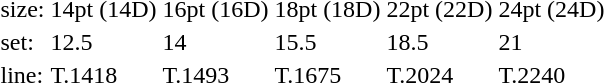<table style="margin-left:40px;">
<tr>
<td>size:</td>
<td>14pt (14D)</td>
<td>16pt (16D)</td>
<td>18pt (18D)</td>
<td>22pt (22D)</td>
<td>24pt (24D)</td>
</tr>
<tr>
<td>set:</td>
<td>12.5</td>
<td>14</td>
<td>15.5</td>
<td>18.5</td>
<td>21</td>
</tr>
<tr>
<td>line:</td>
<td>T.1418</td>
<td>T.1493</td>
<td>T.1675</td>
<td>T.2024</td>
<td>T.2240</td>
</tr>
</table>
